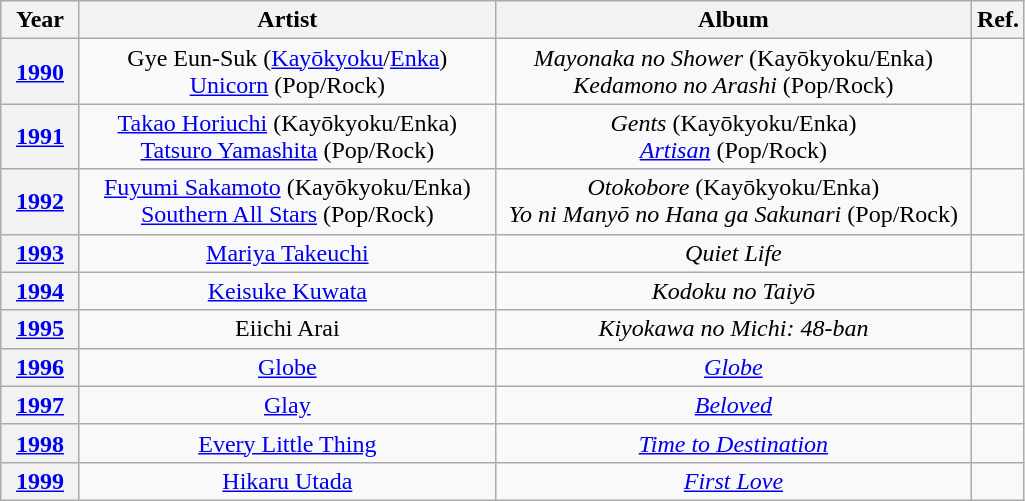<table class="wikitable plainrowheaders" style="text-align:center">
<tr>
<th width="45">Year</th>
<th width="270">Artist</th>
<th width="310">Album</th>
<th>Ref.</th>
</tr>
<tr>
<th scope="row"><a href='#'>1990</a></th>
<td>Gye Eun-Suk (<a href='#'>Kayōkyoku</a>/<a href='#'>Enka</a>)<br><a href='#'>Unicorn</a> (Pop/Rock)</td>
<td><em>Mayonaka no Shower</em> (Kayōkyoku/Enka)<br><em>Kedamono no Arashi</em> (Pop/Rock)</td>
<td></td>
</tr>
<tr>
<th scope="row"><a href='#'>1991</a></th>
<td><a href='#'>Takao Horiuchi</a> (Kayōkyoku/Enka)<br><a href='#'>Tatsuro Yamashita</a> (Pop/Rock)</td>
<td><em>Gents</em> (Kayōkyoku/Enka)<br><a href='#'><em>Artisan</em></a> (Pop/Rock)</td>
<td></td>
</tr>
<tr>
<th scope="row"><a href='#'>1992</a></th>
<td><a href='#'>Fuyumi Sakamoto</a> (Kayōkyoku/Enka)<br><a href='#'>Southern All Stars</a> (Pop/Rock)</td>
<td><em>Otokobore</em> (Kayōkyoku/Enka)<br><em>Yo ni Manyō no Hana ga Sakunari</em> (Pop/Rock)</td>
<td></td>
</tr>
<tr>
<th scope="row"><a href='#'>1993</a></th>
<td><a href='#'>Mariya Takeuchi</a></td>
<td><em>Quiet Life</em></td>
<td></td>
</tr>
<tr>
<th scope="row"><a href='#'>1994</a></th>
<td><a href='#'>Keisuke Kuwata</a></td>
<td><em>Kodoku no Taiyō</em></td>
<td></td>
</tr>
<tr>
<th scope="row"><a href='#'>1995</a></th>
<td>Eiichi Arai</td>
<td><em>Kiyokawa no Michi: 48-ban</em></td>
<td></td>
</tr>
<tr>
<th scope="row"><a href='#'>1996</a></th>
<td><a href='#'>Globe</a></td>
<td><a href='#'><em>Globe</em></a></td>
<td></td>
</tr>
<tr>
<th scope="row"><a href='#'>1997</a></th>
<td><a href='#'>Glay</a></td>
<td><a href='#'><em>Beloved</em></a></td>
<td></td>
</tr>
<tr>
<th scope="row"><a href='#'>1998</a></th>
<td><a href='#'>Every Little Thing</a></td>
<td><em><a href='#'>Time to Destination</a></em></td>
<td></td>
</tr>
<tr>
<th scope="row"><a href='#'>1999</a></th>
<td><a href='#'>Hikaru Utada</a></td>
<td><a href='#'><em>First Love</em></a></td>
<td></td>
</tr>
</table>
